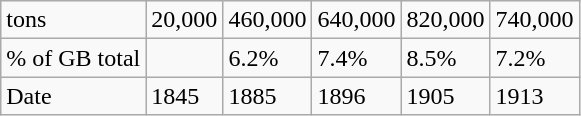<table class="wikitable" border="1">
<tr>
<td>tons</td>
<td>20,000</td>
<td>460,000</td>
<td>640,000</td>
<td>820,000</td>
<td>740,000</td>
</tr>
<tr>
<td>% of GB total</td>
<td></td>
<td>6.2%</td>
<td>7.4%</td>
<td>8.5%</td>
<td>7.2%</td>
</tr>
<tr>
<td>Date</td>
<td>1845</td>
<td>1885</td>
<td>1896</td>
<td>1905</td>
<td>1913</td>
</tr>
</table>
